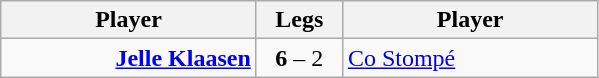<table class=wikitable style="text-align:center">
<tr>
<th width=163>Player</th>
<th width=50>Legs</th>
<th width=163>Player</th>
</tr>
<tr align=left>
<td align=right><strong><a href='#'>Jelle Klaasen</a></strong> </td>
<td align=center><strong>6</strong> – 2</td>
<td> <a href='#'>Co Stompé</a></td>
</tr>
</table>
